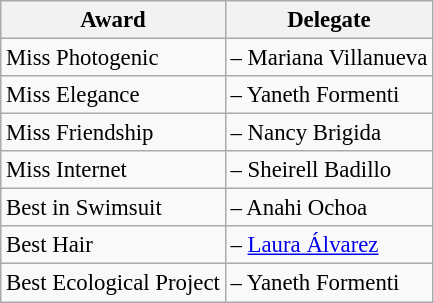<table class="wikitable" style="font-size: 95%;">
<tr>
<th>Award</th>
<th>Delegate</th>
</tr>
<tr>
<td>Miss Photogenic</td>
<td> – Mariana Villanueva</td>
</tr>
<tr>
<td>Miss Elegance</td>
<td> –  Yaneth Formenti</td>
</tr>
<tr>
<td>Miss Friendship</td>
<td> – Nancy Brigida</td>
</tr>
<tr>
<td>Miss Internet</td>
<td> – Sheirell Badillo</td>
</tr>
<tr>
<td>Best in Swimsuit</td>
<td> – Anahi Ochoa</td>
</tr>
<tr>
<td>Best Hair</td>
<td> – <a href='#'>Laura Álvarez</a></td>
</tr>
<tr>
<td>Best Ecological Project</td>
<td> – Yaneth Formenti</td>
</tr>
</table>
